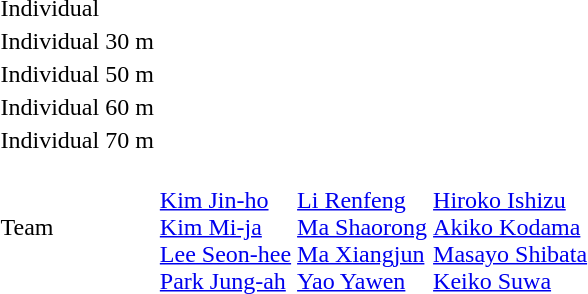<table>
<tr>
<td>Individual</td>
<td></td>
<td></td>
<td></td>
</tr>
<tr>
<td>Individual 30 m</td>
<td></td>
<td></td>
<td></td>
</tr>
<tr>
<td>Individual 50 m</td>
<td></td>
<td></td>
<td></td>
</tr>
<tr>
<td>Individual 60 m</td>
<td></td>
<td></td>
<td></td>
</tr>
<tr>
<td>Individual 70 m</td>
<td></td>
<td></td>
<td></td>
</tr>
<tr>
<td>Team</td>
<td><br><a href='#'>Kim Jin-ho</a><br><a href='#'>Kim Mi-ja</a><br><a href='#'>Lee Seon-hee</a><br><a href='#'>Park Jung-ah</a></td>
<td><br><a href='#'>Li Renfeng</a><br><a href='#'>Ma Shaorong</a><br><a href='#'>Ma Xiangjun</a><br><a href='#'>Yao Yawen</a></td>
<td><br><a href='#'>Hiroko Ishizu</a><br><a href='#'>Akiko Kodama</a><br><a href='#'>Masayo Shibata</a><br><a href='#'>Keiko Suwa</a></td>
</tr>
</table>
